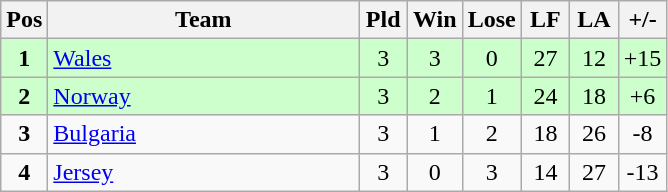<table class="wikitable" style="font-size: 100%">
<tr>
<th width=20>Pos</th>
<th width=200>Team</th>
<th width=25>Pld</th>
<th width=25>Win</th>
<th width=25>Lose</th>
<th width=25>LF</th>
<th width=25>LA</th>
<th width=25>+/-</th>
</tr>
<tr align=center style="background: #ccffcc;">
<td><strong>1</strong></td>
<td align="left"> <a href='#'>Wales</a></td>
<td>3</td>
<td>3</td>
<td>0</td>
<td>27</td>
<td>12</td>
<td>+15</td>
</tr>
<tr align=center style="background: #ccffcc;">
<td><strong>2</strong></td>
<td align="left"> <a href='#'>Norway</a></td>
<td>3</td>
<td>2</td>
<td>1</td>
<td>24</td>
<td>18</td>
<td>+6</td>
</tr>
<tr align=center>
<td><strong>3</strong></td>
<td align="left"> <a href='#'>Bulgaria</a></td>
<td>3</td>
<td>1</td>
<td>2</td>
<td>18</td>
<td>26</td>
<td>-8</td>
</tr>
<tr align=center>
<td><strong>4</strong></td>
<td align="left"> <a href='#'>Jersey</a></td>
<td>3</td>
<td>0</td>
<td>3</td>
<td>14</td>
<td>27</td>
<td>-13</td>
</tr>
</table>
